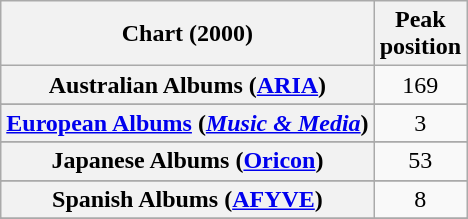<table class="wikitable sortable plainrowheaders" style="text-align:center">
<tr>
<th scope="col">Chart (2000)</th>
<th scope="col">Peak<br>position</th>
</tr>
<tr>
<th scope="row">Australian Albums (<a href='#'>ARIA</a>)</th>
<td>169</td>
</tr>
<tr>
</tr>
<tr>
</tr>
<tr>
</tr>
<tr>
<th scope="row"><a href='#'>European Albums</a> (<em><a href='#'>Music & Media</a></em>)</th>
<td>3</td>
</tr>
<tr>
</tr>
<tr>
</tr>
<tr>
</tr>
<tr>
</tr>
<tr>
</tr>
<tr>
<th scope="row">Japanese Albums (<a href='#'>Oricon</a>)</th>
<td>53</td>
</tr>
<tr>
</tr>
<tr>
</tr>
<tr>
<th scope="row">Spanish Albums (<a href='#'>AFYVE</a>)</th>
<td>8</td>
</tr>
<tr>
</tr>
<tr>
</tr>
<tr>
</tr>
</table>
